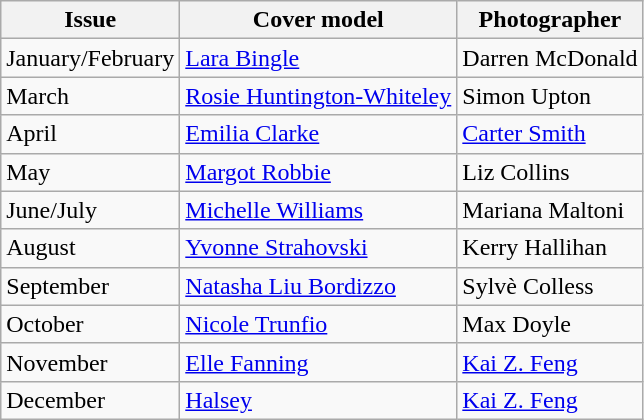<table class="sortable wikitable">
<tr>
<th>Issue</th>
<th>Cover model</th>
<th>Photographer</th>
</tr>
<tr>
<td>January/February</td>
<td><a href='#'>Lara Bingle</a></td>
<td>Darren McDonald</td>
</tr>
<tr>
<td>March</td>
<td><a href='#'>Rosie Huntington-Whiteley</a></td>
<td>Simon Upton</td>
</tr>
<tr>
<td>April</td>
<td><a href='#'>Emilia Clarke</a></td>
<td><a href='#'>Carter Smith</a></td>
</tr>
<tr>
<td>May</td>
<td><a href='#'>Margot Robbie</a></td>
<td>Liz Collins</td>
</tr>
<tr>
<td>June/July</td>
<td><a href='#'>Michelle Williams</a></td>
<td>Mariana Maltoni</td>
</tr>
<tr>
<td>August</td>
<td><a href='#'>Yvonne Strahovski</a></td>
<td>Kerry Hallihan</td>
</tr>
<tr>
<td>September</td>
<td><a href='#'>Natasha Liu Bordizzo</a></td>
<td>Sylvè Colless</td>
</tr>
<tr>
<td>October</td>
<td><a href='#'>Nicole Trunfio</a></td>
<td>Max Doyle</td>
</tr>
<tr>
<td>November</td>
<td><a href='#'>Elle Fanning</a></td>
<td><a href='#'>Kai Z. Feng</a></td>
</tr>
<tr>
<td>December</td>
<td><a href='#'>Halsey</a></td>
<td><a href='#'>Kai Z. Feng</a></td>
</tr>
</table>
